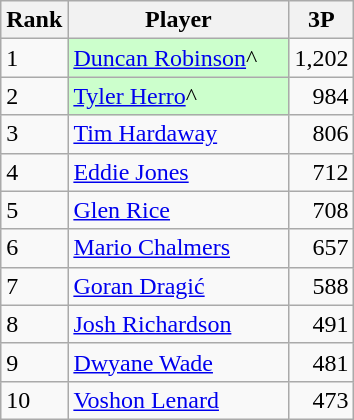<table class="wikitable">
<tr>
<th scope="col">Rank</th>
<th scope="col" width="140px">Player</th>
<th scope="col">3P</th>
</tr>
<tr>
<td>1</td>
<td style="background-color:#CCFFCC"><a href='#'>Duncan Robinson</a>^</td>
<td align="right">1,202</td>
</tr>
<tr>
<td>2</td>
<td style="background-color:#CCFFCC"><a href='#'>Tyler Herro</a>^</td>
<td align="right">984</td>
</tr>
<tr>
<td>3</td>
<td><a href='#'>Tim Hardaway</a></td>
<td align="right">806</td>
</tr>
<tr>
<td>4</td>
<td><a href='#'>Eddie Jones</a></td>
<td align="right">712</td>
</tr>
<tr>
<td>5</td>
<td><a href='#'>Glen Rice</a></td>
<td align="right">708</td>
</tr>
<tr>
<td>6</td>
<td><a href='#'>Mario Chalmers</a></td>
<td align="right">657</td>
</tr>
<tr>
<td>7</td>
<td><a href='#'>Goran Dragić</a></td>
<td align="right">588</td>
</tr>
<tr>
<td>8</td>
<td><a href='#'>Josh Richardson</a></td>
<td align="right">491</td>
</tr>
<tr>
<td>9</td>
<td><a href='#'>Dwyane Wade</a></td>
<td align="right">481</td>
</tr>
<tr>
<td>10</td>
<td><a href='#'>Voshon Lenard</a></td>
<td align="right">473</td>
</tr>
</table>
